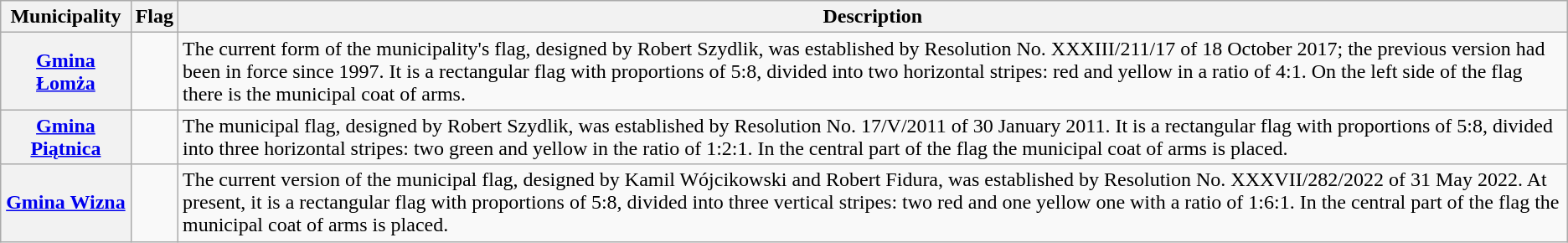<table class="wikitable sortable plainrowheaders">
<tr>
<th scope="col">Municipality</th>
<th scope="col" class="unsortable">Flag</th>
<th scope="col" class="unsortable">Description</th>
</tr>
<tr>
<th scope="row"><a href='#'>Gmina Łomża</a></th>
<td></td>
<td>The current form of the municipality's flag, designed by Robert Szydlik, was established by Resolution No. XXXIII/211/17 of 18 October 2017; the previous version had been in force since 1997. It is a rectangular flag with proportions of 5:8, divided into two horizontal stripes: red and yellow in a ratio of 4:1. On the left side of the flag there is the municipal coat of arms.</td>
</tr>
<tr>
<th scope="row"><a href='#'>Gmina Piątnica</a></th>
<td></td>
<td>The municipal flag, designed by Robert Szydlik, was established by Resolution No. 17/V/2011 of 30 January 2011. It is a rectangular flag with proportions of 5:8, divided into three horizontal stripes: two green and yellow in the ratio of 1:2:1. In the central part of the flag the municipal coat of arms is placed.</td>
</tr>
<tr>
<th scope="row"><a href='#'>Gmina Wizna</a></th>
<td></td>
<td>The current version of the municipal flag, designed by Kamil Wójcikowski and Robert Fidura, was established by Resolution No. XXXVII/282/2022 of 31 May 2022. At present, it is a rectangular flag with proportions of 5:8, divided into three vertical stripes: two red and one yellow one with a ratio of 1:6:1. In the central part of the flag the municipal coat of arms is placed.</td>
</tr>
</table>
